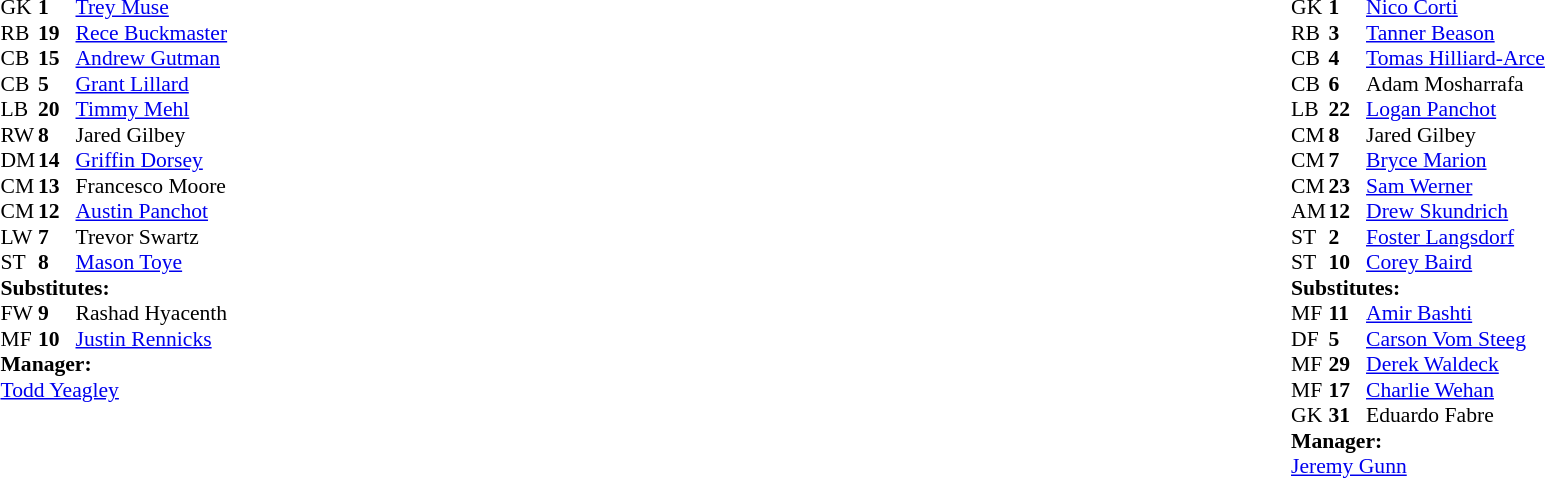<table width="100%">
<tr>
<td valign="top" width="40%"><br><table style="font-size:90%" cellspacing="0" cellpadding="0">
<tr>
<th width=25></th>
<th width=25></th>
</tr>
<tr>
<td>GK</td>
<td><strong>1</strong></td>
<td> <a href='#'>Trey Muse</a></td>
</tr>
<tr>
<td>RB</td>
<td><strong>19</strong></td>
<td> <a href='#'>Rece Buckmaster</a></td>
</tr>
<tr>
<td>CB</td>
<td><strong>15</strong></td>
<td> <a href='#'>Andrew Gutman</a></td>
</tr>
<tr>
<td>CB</td>
<td><strong>5</strong></td>
<td> <a href='#'>Grant Lillard</a></td>
</tr>
<tr>
<td>LB</td>
<td><strong>20</strong></td>
<td> <a href='#'>Timmy Mehl</a></td>
</tr>
<tr>
<td>RW</td>
<td><strong>8</strong></td>
<td> Jared Gilbey</td>
</tr>
<tr>
<td>DM</td>
<td><strong>14</strong></td>
<td> <a href='#'>Griffin Dorsey</a></td>
</tr>
<tr>
<td>CM</td>
<td><strong>13</strong></td>
<td> Francesco Moore</td>
</tr>
<tr>
<td>CM</td>
<td><strong>12</strong></td>
<td> <a href='#'>Austin Panchot</a></td>
</tr>
<tr>
<td>LW</td>
<td><strong>7</strong></td>
<td> Trevor Swartz</td>
</tr>
<tr>
<td>ST</td>
<td><strong>8</strong></td>
<td> <a href='#'>Mason Toye</a></td>
</tr>
<tr>
<td colspan=3><strong>Substitutes:</strong></td>
</tr>
<tr>
<td>FW</td>
<td><strong>9</strong></td>
<td> Rashad Hyacenth</td>
</tr>
<tr>
<td>MF</td>
<td><strong>10</strong></td>
<td> <a href='#'>Justin Rennicks</a></td>
</tr>
<tr>
<td colspan=3><strong>Manager:</strong></td>
</tr>
<tr>
<td colspan=3> <a href='#'>Todd Yeagley</a></td>
</tr>
</table>
</td>
<td valign="top"></td>
<td valign="top" width="50%"><br><table style="font-size:90%; margin:auto" cellspacing="0" cellpadding="0">
<tr>
<th width=25></th>
<th width=25></th>
</tr>
<tr>
<td>GK</td>
<td><strong>1</strong></td>
<td> <a href='#'>Nico Corti</a></td>
</tr>
<tr>
<td>RB</td>
<td><strong>3</strong></td>
<td> <a href='#'>Tanner Beason</a></td>
</tr>
<tr>
<td>CB</td>
<td><strong>4</strong></td>
<td> <a href='#'>Tomas Hilliard-Arce</a></td>
</tr>
<tr>
<td>CB</td>
<td><strong>6</strong></td>
<td> Adam Mosharrafa</td>
</tr>
<tr>
<td>LB</td>
<td><strong>22</strong></td>
<td> <a href='#'>Logan Panchot</a></td>
</tr>
<tr>
<td>CM</td>
<td><strong>8</strong></td>
<td> Jared Gilbey</td>
</tr>
<tr>
<td>CM</td>
<td><strong>7</strong></td>
<td> <a href='#'>Bryce Marion</a></td>
</tr>
<tr>
<td>CM</td>
<td><strong>23</strong></td>
<td> <a href='#'>Sam Werner</a></td>
</tr>
<tr>
<td>AM</td>
<td><strong>12</strong></td>
<td> <a href='#'>Drew Skundrich</a></td>
</tr>
<tr>
<td>ST</td>
<td><strong>2</strong></td>
<td> <a href='#'>Foster Langsdorf</a></td>
</tr>
<tr>
<td>ST</td>
<td><strong>10</strong></td>
<td> <a href='#'>Corey Baird</a></td>
</tr>
<tr>
<td colspan=3><strong>Substitutes:</strong></td>
</tr>
<tr>
<td>MF</td>
<td><strong>11</strong></td>
<td> <a href='#'>Amir Bashti</a></td>
</tr>
<tr>
<td>DF</td>
<td><strong>5</strong></td>
<td> <a href='#'>Carson Vom Steeg</a></td>
</tr>
<tr>
<td>MF</td>
<td><strong>29</strong></td>
<td> <a href='#'>Derek Waldeck</a></td>
</tr>
<tr>
<td>MF</td>
<td><strong>17</strong></td>
<td> <a href='#'>Charlie Wehan</a></td>
</tr>
<tr>
<td>GK</td>
<td><strong>31</strong></td>
<td> Eduardo Fabre</td>
</tr>
<tr>
<td colspan=3><strong>Manager:</strong></td>
</tr>
<tr>
<td colspan=3> <a href='#'>Jeremy Gunn</a></td>
</tr>
</table>
</td>
</tr>
</table>
